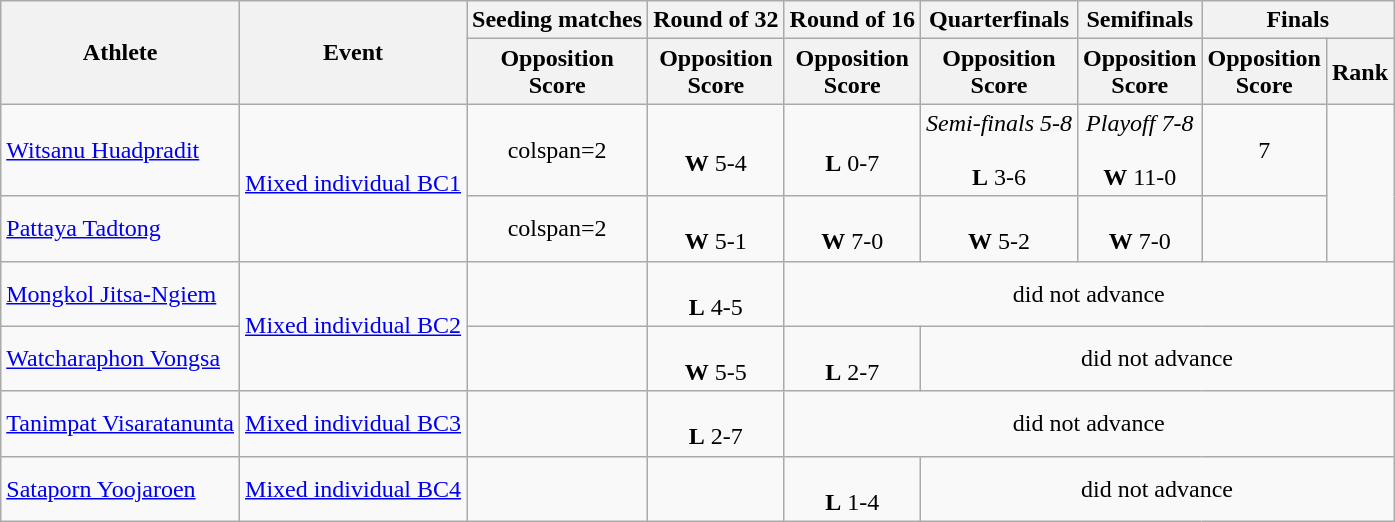<table class=wikitable>
<tr>
<th rowspan="2">Athlete</th>
<th rowspan="2">Event</th>
<th>Seeding matches</th>
<th>Round of 32</th>
<th>Round of 16</th>
<th>Quarterfinals</th>
<th>Semifinals</th>
<th colspan="2">Finals</th>
</tr>
<tr>
<th>Opposition<br>Score</th>
<th>Opposition<br>Score</th>
<th>Opposition<br>Score</th>
<th>Opposition<br>Score</th>
<th>Opposition<br>Score</th>
<th>Opposition<br>Score</th>
<th>Rank</th>
</tr>
<tr align=center>
<td align=left><a href='#'>Witsanu Huadpradit</a></td>
<td align=left rowspan="2"><a href='#'>Mixed individual BC1</a></td>
<td>colspan=2 </td>
<td><br><strong>W</strong> 5-4</td>
<td><br><strong>L</strong> 0-7</td>
<td><em>Semi-finals 5-8</em><br><br><strong>L</strong> 3-6</td>
<td><em>Playoff 7-8</em><br><br><strong>W</strong> 11-0</td>
<td>7</td>
</tr>
<tr align=center>
<td align=left><a href='#'>Pattaya Tadtong</a></td>
<td>colspan=2 </td>
<td><br><strong>W</strong> 5-1</td>
<td><br><strong>W</strong> 7-0</td>
<td><br><strong>W</strong> 5-2</td>
<td><br><strong>W</strong> 7-0</td>
<td></td>
</tr>
<tr align=center>
<td align=left><a href='#'>Mongkol Jitsa-Ngiem</a></td>
<td align=left rowspan="2"><a href='#'>Mixed individual BC2</a></td>
<td></td>
<td><br><strong>L</strong> 4-5</td>
<td colspan=5>did not advance</td>
</tr>
<tr align=center>
<td align=left><a href='#'>Watcharaphon Vongsa</a></td>
<td></td>
<td><br><strong>W</strong> 5-5</td>
<td><br><strong>L</strong> 2-7</td>
<td colspan=4>did not advance</td>
</tr>
<tr align=center>
<td align=left><a href='#'>Tanimpat Visaratanunta</a></td>
<td align=left><a href='#'>Mixed individual BC3</a></td>
<td></td>
<td><br><strong>L</strong> 2-7</td>
<td colspan=5>did not advance</td>
</tr>
<tr align=center>
<td align=left><a href='#'>Sataporn Yoojaroen</a></td>
<td align=left><a href='#'>Mixed individual BC4</a></td>
<td></td>
<td></td>
<td><br><strong>L</strong> 1-4</td>
<td colspan=4>did not advance</td>
</tr>
</table>
